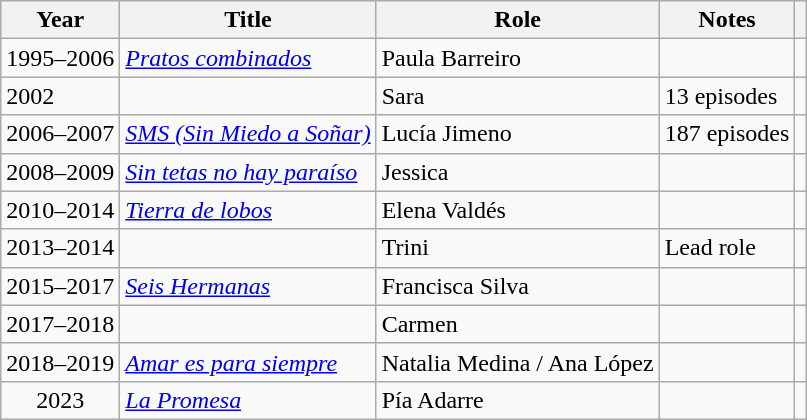<table class="wikitable sortable">
<tr>
<th>Year</th>
<th>Title</th>
<th>Role</th>
<th class="unsortable">Notes</th>
<th></th>
</tr>
<tr>
<td>1995–2006</td>
<td><em><a href='#'>Pratos combinados</a></em></td>
<td>Paula Barreiro</td>
<td></td>
<td align = "center"></td>
</tr>
<tr>
<td>2002</td>
<td><em></em></td>
<td>Sara</td>
<td>13 episodes</td>
<td align = "center"></td>
</tr>
<tr>
<td>2006–2007</td>
<td><a href='#'><em>SMS (Sin Miedo a Soñar)</em></a></td>
<td>Lucía Jimeno</td>
<td>187 episodes</td>
<td align = "center"></td>
</tr>
<tr>
<td>2008–2009</td>
<td><em><a href='#'>Sin tetas no hay paraíso</a></em></td>
<td>Jessica</td>
<td></td>
<td align = "center"></td>
</tr>
<tr>
<td>2010–2014</td>
<td><em><a href='#'>Tierra de lobos</a></em></td>
<td>Elena Valdés</td>
<td></td>
<td align = "center"></td>
</tr>
<tr>
<td>2013–2014</td>
<td><em></em></td>
<td>Trini</td>
<td>Lead role</td>
<td align = "center"></td>
</tr>
<tr>
<td>2015–2017</td>
<td><em><a href='#'>Seis Hermanas</a></em></td>
<td>Francisca Silva</td>
<td></td>
<td align = "center"></td>
</tr>
<tr>
<td>2017–2018</td>
<td><em></em></td>
<td>Carmen</td>
<td></td>
<td align = "center"></td>
</tr>
<tr>
<td>2018–2019</td>
<td><em><a href='#'>Amar es para siempre</a></em></td>
<td>Natalia Medina / Ana López</td>
<td></td>
<td align = "center"></td>
</tr>
<tr>
<td align = "center">2023</td>
<td><em><a href='#'>La Promesa</a></em></td>
<td>Pía Adarre</td>
<td></td>
<td align = "center"></td>
</tr>
</table>
